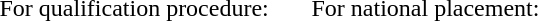<table>
<tr>
<td colspan=2>For qualification procedure:</td>
<td colspan=2>For national placement:</td>
</tr>
<tr>
<td width=200px></td>
<td></td>
<td></td>
</tr>
<tr>
<td></td>
<td></td>
<td></td>
</tr>
<tr>
<td></td>
<td></td>
<td></td>
</tr>
<tr>
<td></td>
<td></td>
<td></td>
</tr>
</table>
